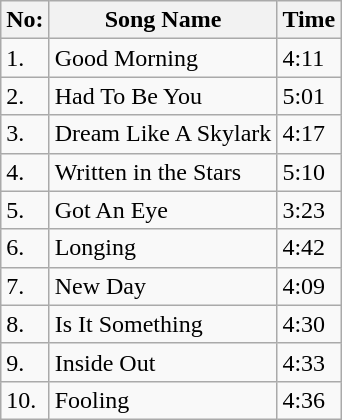<table class="wikitable">
<tr>
<th>No:</th>
<th>Song Name</th>
<th>Time</th>
</tr>
<tr>
<td>1.</td>
<td>Good Morning</td>
<td>4:11</td>
</tr>
<tr>
<td>2.</td>
<td>Had To Be You</td>
<td>5:01</td>
</tr>
<tr>
<td>3.</td>
<td>Dream Like A Skylark</td>
<td>4:17</td>
</tr>
<tr>
<td>4.</td>
<td>Written in the Stars</td>
<td>5:10</td>
</tr>
<tr>
<td>5.</td>
<td>Got An Eye</td>
<td>3:23</td>
</tr>
<tr>
<td>6.</td>
<td>Longing</td>
<td>4:42</td>
</tr>
<tr>
<td>7.</td>
<td>New Day</td>
<td>4:09</td>
</tr>
<tr>
<td>8.</td>
<td>Is It Something</td>
<td>4:30</td>
</tr>
<tr>
<td>9.</td>
<td>Inside Out</td>
<td>4:33</td>
</tr>
<tr>
<td>10.</td>
<td>Fooling</td>
<td>4:36</td>
</tr>
</table>
